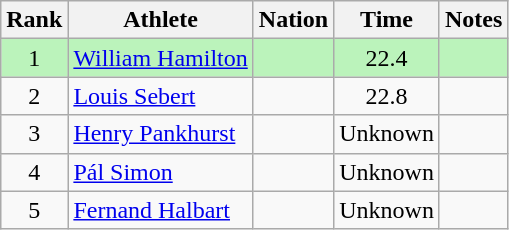<table class="wikitable sortable" style="text-align:center">
<tr>
<th>Rank</th>
<th>Athlete</th>
<th>Nation</th>
<th>Time</th>
<th>Notes</th>
</tr>
<tr bgcolor=bbf3bb>
<td>1</td>
<td align=left><a href='#'>William Hamilton</a></td>
<td align=left></td>
<td>22.4</td>
<td></td>
</tr>
<tr>
<td>2</td>
<td align=left><a href='#'>Louis Sebert</a></td>
<td align=left></td>
<td>22.8</td>
<td></td>
</tr>
<tr>
<td>3</td>
<td align=left><a href='#'>Henry Pankhurst</a></td>
<td align=left></td>
<td data-sort-value=30.0>Unknown</td>
<td></td>
</tr>
<tr>
<td>4</td>
<td align=left><a href='#'>Pál Simon</a></td>
<td align=left></td>
<td data-sort-value=30.0>Unknown</td>
<td></td>
</tr>
<tr>
<td>5</td>
<td align=left><a href='#'>Fernand Halbart</a></td>
<td align=left></td>
<td data-sort-value=30.0>Unknown</td>
<td></td>
</tr>
</table>
